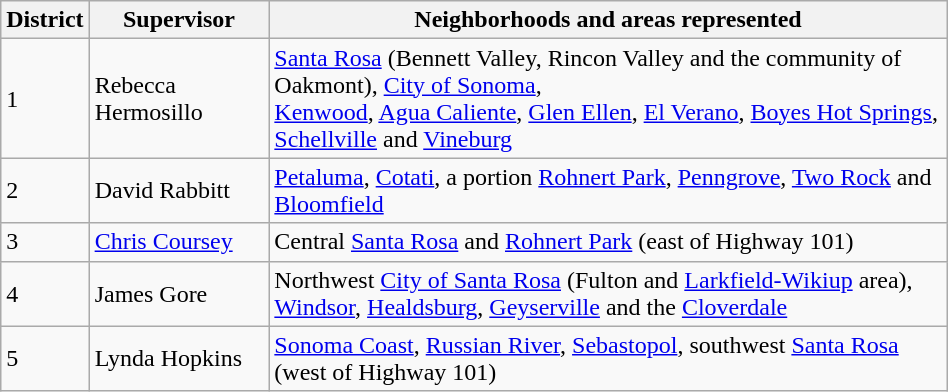<table class="wikitable" width="50%">
<tr>
<th>District</th>
<th>Supervisor</th>
<th>Neighborhoods and areas represented</th>
</tr>
<tr>
<td>1</td>
<td>Rebecca Hermosillo</td>
<td><a href='#'>Santa Rosa</a> (Bennett Valley, Rincon Valley and the community of Oakmont), <a href='#'>City of Sonoma</a>,<br><a href='#'>Kenwood</a>, <a href='#'>Agua Caliente</a>, <a href='#'>Glen Ellen</a>, <a href='#'>El Verano</a>, <a href='#'>Boyes Hot Springs</a>, <a href='#'>Schellville</a> and <a href='#'>Vineburg</a></td>
</tr>
<tr>
<td>2</td>
<td>David Rabbitt</td>
<td><a href='#'>Petaluma</a>, <a href='#'>Cotati</a>, a portion <a href='#'>Rohnert Park</a>, <a href='#'>Penngrove</a>, <a href='#'>Two Rock</a> and <a href='#'>Bloomfield</a></td>
</tr>
<tr>
<td>3</td>
<td><a href='#'>Chris Coursey</a></td>
<td>Central <a href='#'>Santa Rosa</a> and <a href='#'>Rohnert Park</a> (east of Highway 101)</td>
</tr>
<tr>
<td>4</td>
<td>James Gore</td>
<td>Northwest <a href='#'>City of Santa Rosa</a> (Fulton and <a href='#'>Larkfield-Wikiup</a> area),<br><a href='#'>Windsor</a>, <a href='#'>Healdsburg</a>, <a href='#'>Geyserville</a> and the <a href='#'>Cloverdale</a></td>
</tr>
<tr>
<td>5</td>
<td>Lynda Hopkins</td>
<td><a href='#'>Sonoma Coast</a>, <a href='#'>Russian River</a>, <a href='#'>Sebastopol</a>, southwest <a href='#'>Santa Rosa</a> (west of Highway 101)</td>
</tr>
</table>
